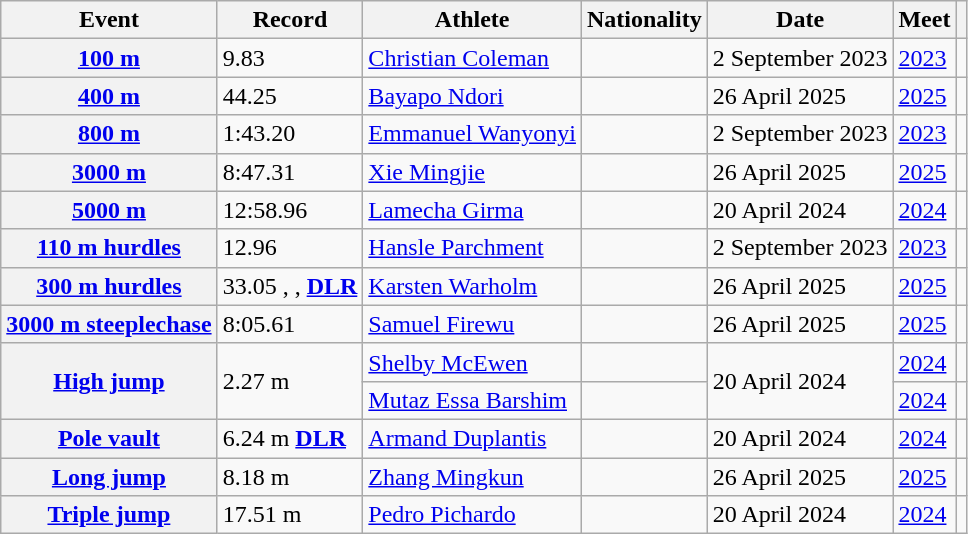<table class="wikitable plainrowheaders sticky-header">
<tr>
<th scope="col">Event</th>
<th scope="col">Record</th>
<th scope="col">Athlete</th>
<th scope="col">Nationality</th>
<th scope="col">Date</th>
<th scope="col">Meet</th>
<th scope="col"></th>
</tr>
<tr>
<th scope="row"><a href='#'>100 m</a></th>
<td>9.83 </td>
<td><a href='#'>Christian Coleman</a></td>
<td></td>
<td>2 September 2023</td>
<td><a href='#'>2023</a></td>
<td></td>
</tr>
<tr>
<th scope="row"><a href='#'>400 m</a></th>
<td>44.25</td>
<td><a href='#'>Bayapo Ndori</a></td>
<td></td>
<td>26 April 2025</td>
<td><a href='#'>2025</a></td>
<td></td>
</tr>
<tr>
<th scope="row"><a href='#'>800 m</a></th>
<td>1:43.20</td>
<td><a href='#'>Emmanuel Wanyonyi</a></td>
<td></td>
<td>2 September 2023</td>
<td><a href='#'>2023</a></td>
<td></td>
</tr>
<tr>
<th scope="row"><a href='#'>3000 m</a></th>
<td>8:47.31</td>
<td><a href='#'>Xie Mingjie</a></td>
<td></td>
<td>26 April 2025</td>
<td><a href='#'>2025</a></td>
<td></td>
</tr>
<tr>
<th scope="row"><a href='#'>5000 m</a></th>
<td>12:58.96</td>
<td><a href='#'>Lamecha Girma</a></td>
<td></td>
<td>20 April 2024</td>
<td><a href='#'>2024</a></td>
<td></td>
</tr>
<tr>
<th scope="row"><a href='#'>110 m hurdles</a></th>
<td>12.96 </td>
<td><a href='#'>Hansle Parchment</a></td>
<td></td>
<td>2 September 2023</td>
<td><a href='#'>2023</a></td>
<td></td>
</tr>
<tr>
<th scope="row"><a href='#'>300 m hurdles</a></th>
<td>33.05 , , <strong><a href='#'>DLR</a></strong></td>
<td><a href='#'>Karsten Warholm</a></td>
<td></td>
<td>26 April 2025</td>
<td><a href='#'>2025</a></td>
<td></td>
</tr>
<tr>
<th scope="row"><a href='#'>3000 m steeplechase</a></th>
<td>8:05.61</td>
<td><a href='#'>Samuel Firewu</a></td>
<td></td>
<td>26 April 2025</td>
<td><a href='#'>2025</a></td>
<td></td>
</tr>
<tr>
<th scope="rowgroup" rowspan="2"><a href='#'>High jump</a></th>
<td rowspan="2">2.27 m</td>
<td><a href='#'>Shelby McEwen</a></td>
<td></td>
<td rowspan="2">20 April 2024</td>
<td><a href='#'>2024</a></td>
<td></td>
</tr>
<tr>
<td><a href='#'>Mutaz Essa Barshim</a></td>
<td></td>
<td><a href='#'>2024</a></td>
<td></td>
</tr>
<tr>
<th scope="row"><a href='#'>Pole vault</a></th>
<td>6.24 m <strong></strong> <strong><a href='#'>DLR</a></strong></td>
<td><a href='#'>Armand Duplantis</a></td>
<td></td>
<td>20 April 2024</td>
<td><a href='#'>2024</a></td>
<td></td>
</tr>
<tr>
<th scope="row"><a href='#'>Long jump</a></th>
<td>8.18 m </td>
<td><a href='#'>Zhang Mingkun</a></td>
<td></td>
<td>26 April 2025</td>
<td><a href='#'>2025</a></td>
<td></td>
</tr>
<tr>
<th scope="row"><a href='#'>Triple jump</a></th>
<td>17.51 m </td>
<td><a href='#'>Pedro Pichardo</a></td>
<td></td>
<td>20 April 2024</td>
<td><a href='#'>2024</a></td>
<td></td>
</tr>
</table>
